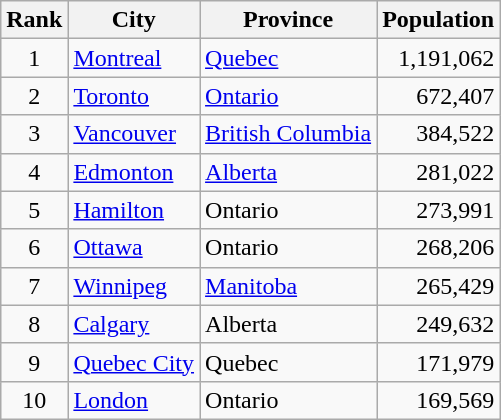<table class="wikitable sortable">
<tr>
<th>Rank</th>
<th>City</th>
<th>Province</th>
<th>Population</th>
</tr>
<tr>
<td align=center>1</td>
<td><a href='#'>Montreal</a></td>
<td><a href='#'>Quebec</a></td>
<td align=right>1,191,062</td>
</tr>
<tr>
<td align=center>2</td>
<td><a href='#'>Toronto</a></td>
<td><a href='#'>Ontario</a></td>
<td align=right>672,407</td>
</tr>
<tr>
<td align=center>3</td>
<td><a href='#'>Vancouver</a></td>
<td><a href='#'>British Columbia</a></td>
<td align=right>384,522</td>
</tr>
<tr>
<td align=center>4</td>
<td><a href='#'>Edmonton</a></td>
<td><a href='#'>Alberta</a></td>
<td align=right>281,022</td>
</tr>
<tr>
<td align=center>5</td>
<td><a href='#'>Hamilton</a></td>
<td>Ontario</td>
<td align=right>273,991</td>
</tr>
<tr>
<td align=center>6</td>
<td><a href='#'>Ottawa</a></td>
<td>Ontario</td>
<td align=right>268,206</td>
</tr>
<tr>
<td align=center>7</td>
<td><a href='#'>Winnipeg</a></td>
<td><a href='#'>Manitoba</a></td>
<td align=right>265,429</td>
</tr>
<tr>
<td align=center>8</td>
<td><a href='#'>Calgary</a></td>
<td>Alberta</td>
<td align=right>249,632</td>
</tr>
<tr>
<td align=center>9</td>
<td><a href='#'>Quebec City</a></td>
<td>Quebec</td>
<td align=right>171,979</td>
</tr>
<tr>
<td align=center>10</td>
<td><a href='#'>London</a></td>
<td>Ontario</td>
<td align=right>169,569</td>
</tr>
</table>
